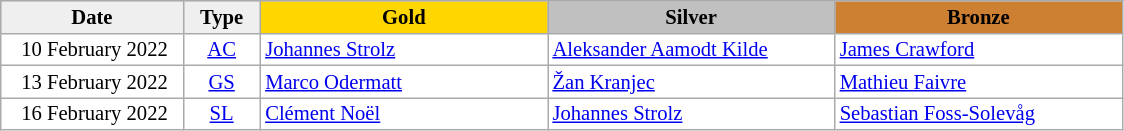<table class="wikitable plainrowheaders" style="background:#fff; font-size:86%; line-height:15px; border:grey solid 1px; border-collapse:collapse;">
<tr style="background:#ccc; text-align:center;">
<th style="background:#EFEFEF;" width="115">Date</th>
<th style="background:#EFEFEF;" width="45">Type</th>
<th style="background:#FFD700;" width="185">Gold</th>
<th style="background:#C0C0C0;" width="185">Silver</th>
<th style="background:#CD7F32;" width="185">Bronze</th>
</tr>
<tr>
<td align=right>10 February 2022  </td>
<td align=center><a href='#'>AC</a></td>
<td> <a href='#'>Johannes Strolz</a></td>
<td> <a href='#'>Aleksander Aamodt Kilde</a></td>
<td> <a href='#'>James Crawford</a></td>
</tr>
<tr>
<td align=right>13 February 2022  </td>
<td align=center><a href='#'>GS</a></td>
<td> <a href='#'>Marco Odermatt</a></td>
<td> <a href='#'>Žan Kranjec</a></td>
<td> <a href='#'>Mathieu Faivre</a></td>
</tr>
<tr>
<td align=right>16 February 2022  </td>
<td align=center><a href='#'>SL</a></td>
<td> <a href='#'>Clément Noël</a></td>
<td> <a href='#'>Johannes Strolz</a></td>
<td> <a href='#'>Sebastian Foss-Solevåg</a></td>
</tr>
</table>
